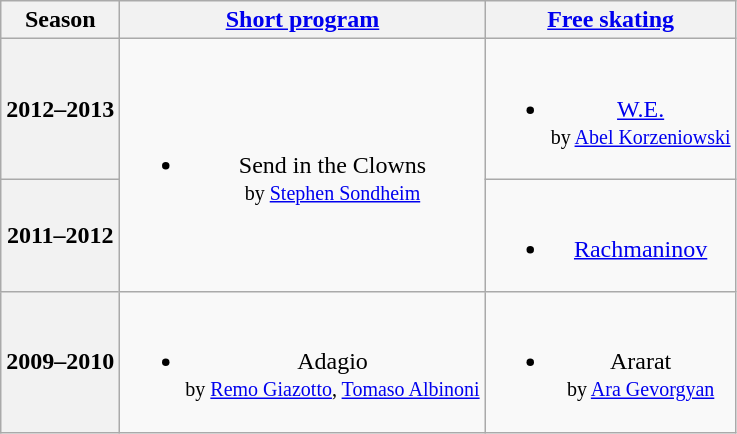<table class=wikitable style=text-align:center>
<tr>
<th>Season</th>
<th><a href='#'>Short program</a></th>
<th><a href='#'>Free skating</a></th>
</tr>
<tr>
<th>2012–2013</th>
<td rowspan=2><br><ul><li>Send in the Clowns <br><small> by <a href='#'>Stephen Sondheim</a> </small></li></ul></td>
<td><br><ul><li><a href='#'>W.E.</a> <br><small> by <a href='#'>Abel Korzeniowski</a> </small></li></ul></td>
</tr>
<tr>
<th>2011–2012</th>
<td><br><ul><li><a href='#'>Rachmaninov</a></li></ul></td>
</tr>
<tr>
<th>2009–2010</th>
<td><br><ul><li>Adagio <br><small> by <a href='#'>Remo Giazotto</a>, <a href='#'>Tomaso Albinoni</a> </small></li></ul></td>
<td><br><ul><li>Ararat <br><small> by <a href='#'>Ara Gevorgyan</a> </small></li></ul></td>
</tr>
</table>
